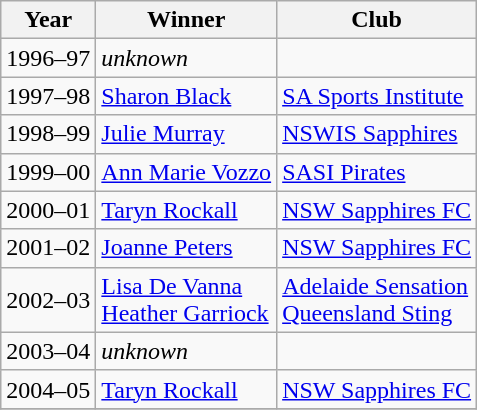<table class="wikitable">
<tr>
<th>Year</th>
<th>Winner</th>
<th>Club</th>
</tr>
<tr>
<td>1996–97</td>
<td><em>unknown</em></td>
<td></td>
</tr>
<tr>
<td>1997–98</td>
<td><a href='#'>Sharon Black</a></td>
<td><a href='#'>SA Sports Institute</a></td>
</tr>
<tr>
<td>1998–99</td>
<td><a href='#'>Julie Murray</a></td>
<td><a href='#'>NSWIS Sapphires</a></td>
</tr>
<tr>
<td>1999–00</td>
<td><a href='#'>Ann Marie Vozzo</a></td>
<td><a href='#'>SASI Pirates</a></td>
</tr>
<tr>
<td>2000–01</td>
<td><a href='#'>Taryn Rockall</a></td>
<td><a href='#'>NSW Sapphires FC</a></td>
</tr>
<tr>
<td>2001–02</td>
<td><a href='#'>Joanne Peters</a></td>
<td><a href='#'>NSW Sapphires FC</a></td>
</tr>
<tr>
<td>2002–03</td>
<td><a href='#'>Lisa De Vanna</a> <br><a href='#'>Heather Garriock</a></td>
<td><a href='#'>Adelaide Sensation</a> <br><a href='#'>Queensland Sting</a></td>
</tr>
<tr>
<td>2003–04</td>
<td><em>unknown</em></td>
<td></td>
</tr>
<tr>
<td>2004–05</td>
<td><a href='#'>Taryn Rockall</a></td>
<td><a href='#'>NSW Sapphires FC</a></td>
</tr>
<tr>
</tr>
</table>
